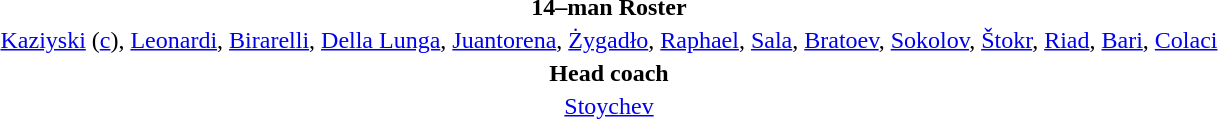<table style="text-align:center; margin-top:2em; margin-left:auto; margin-right:auto">
<tr>
<td><strong>14–man Roster</strong></td>
</tr>
<tr>
<td><a href='#'>Kaziyski</a> (<a href='#'>c</a>), <a href='#'>Leonardi</a>, <a href='#'>Birarelli</a>, <a href='#'>Della Lunga</a>, <a href='#'>Juantorena</a>, <a href='#'>Żygadło</a>, <a href='#'>Raphael</a>, <a href='#'>Sala</a>, <a href='#'>Bratoev</a>, <a href='#'>Sokolov</a>, <a href='#'>Štokr</a>, <a href='#'>Riad</a>, <a href='#'>Bari</a>, <a href='#'>Colaci</a></td>
</tr>
<tr>
<td><strong>Head coach</strong></td>
</tr>
<tr>
<td><a href='#'>Stoychev</a></td>
</tr>
</table>
